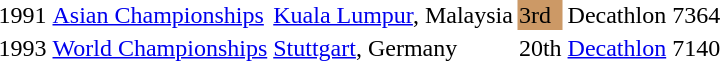<table>
<tr>
<td>1991</td>
<td><a href='#'>Asian Championships</a></td>
<td><a href='#'>Kuala Lumpur</a>, Malaysia</td>
<td bgcolor="cc9966">3rd</td>
<td>Decathlon</td>
<td>7364</td>
</tr>
<tr>
<td>1993</td>
<td><a href='#'>World Championships</a></td>
<td><a href='#'>Stuttgart</a>, Germany</td>
<td>20th</td>
<td><a href='#'>Decathlon</a></td>
<td>7140</td>
</tr>
</table>
